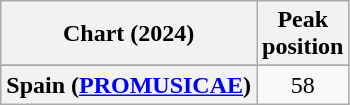<table class="wikitable sortable plainrowheaders" style="text-align:center">
<tr>
<th scope="col">Chart (2024)</th>
<th scope="col">Peak<br>position</th>
</tr>
<tr>
</tr>
<tr>
<th scope="row">Spain (<a href='#'>PROMUSICAE</a>)</th>
<td>58</td>
</tr>
</table>
